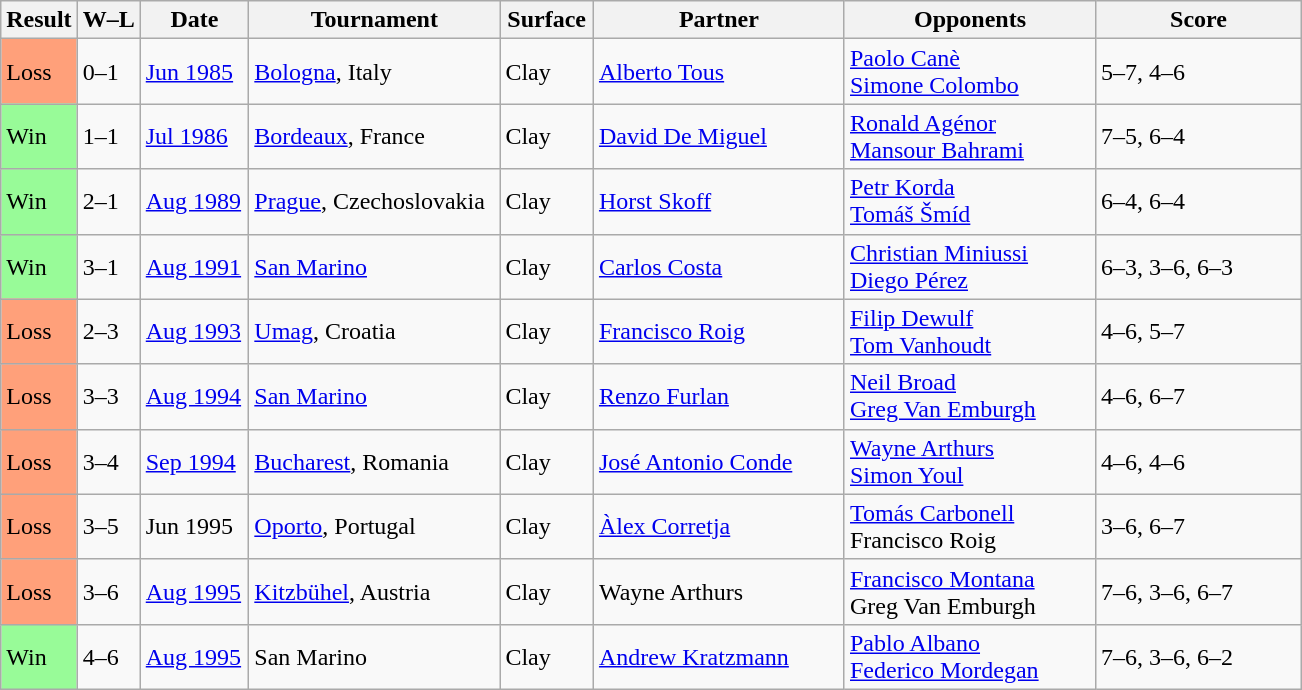<table class="sortable wikitable">
<tr>
<th style="width:40px">Result</th>
<th class="unsortable">W–L</th>
<th style="width:65px">Date</th>
<th style="width:160px">Tournament</th>
<th style="width:55px">Surface</th>
<th style="width:160px">Partner</th>
<th style="width:160px">Opponents</th>
<th style="width:130px" class="unsortable">Score</th>
</tr>
<tr>
<td style="background:#ffa07a;">Loss</td>
<td>0–1</td>
<td><a href='#'>Jun 1985</a></td>
<td><a href='#'>Bologna</a>, Italy</td>
<td>Clay</td>
<td> <a href='#'>Alberto Tous</a></td>
<td> <a href='#'>Paolo Canè</a> <br>  <a href='#'>Simone Colombo</a></td>
<td>5–7, 4–6</td>
</tr>
<tr>
<td style="background:#98fb98;">Win</td>
<td>1–1</td>
<td><a href='#'>Jul 1986</a></td>
<td><a href='#'>Bordeaux</a>, France</td>
<td>Clay</td>
<td> <a href='#'>David De Miguel</a></td>
<td> <a href='#'>Ronald Agénor</a> <br>  <a href='#'>Mansour Bahrami</a></td>
<td>7–5, 6–4</td>
</tr>
<tr>
<td style="background:#98fb98;">Win</td>
<td>2–1</td>
<td><a href='#'>Aug 1989</a></td>
<td><a href='#'>Prague</a>, Czechoslovakia</td>
<td>Clay</td>
<td> <a href='#'>Horst Skoff</a></td>
<td> <a href='#'>Petr Korda</a> <br>  <a href='#'>Tomáš Šmíd</a></td>
<td>6–4, 6–4</td>
</tr>
<tr>
<td style="background:#98fb98;">Win</td>
<td>3–1</td>
<td><a href='#'>Aug 1991</a></td>
<td><a href='#'>San Marino</a></td>
<td>Clay</td>
<td> <a href='#'>Carlos Costa</a></td>
<td> <a href='#'>Christian Miniussi</a> <br>  <a href='#'>Diego Pérez</a></td>
<td>6–3, 3–6, 6–3</td>
</tr>
<tr>
<td style="background:#ffa07a;">Loss</td>
<td>2–3</td>
<td><a href='#'>Aug 1993</a></td>
<td><a href='#'>Umag</a>, Croatia</td>
<td>Clay</td>
<td> <a href='#'>Francisco Roig</a></td>
<td> <a href='#'>Filip Dewulf</a> <br>  <a href='#'>Tom Vanhoudt</a></td>
<td>4–6, 5–7</td>
</tr>
<tr>
<td style="background:#ffa07a;">Loss</td>
<td>3–3</td>
<td><a href='#'>Aug 1994</a></td>
<td><a href='#'>San Marino</a></td>
<td>Clay</td>
<td> <a href='#'>Renzo Furlan</a></td>
<td> <a href='#'>Neil Broad</a> <br>  <a href='#'>Greg Van Emburgh</a></td>
<td>4–6, 6–7</td>
</tr>
<tr>
<td style="background:#ffa07a;">Loss</td>
<td>3–4</td>
<td><a href='#'>Sep 1994</a></td>
<td><a href='#'>Bucharest</a>, Romania</td>
<td>Clay</td>
<td> <a href='#'>José Antonio Conde</a></td>
<td> <a href='#'>Wayne Arthurs</a> <br>  <a href='#'>Simon Youl</a></td>
<td>4–6, 4–6</td>
</tr>
<tr>
<td style="background:#ffa07a;">Loss</td>
<td>3–5</td>
<td>Jun 1995</td>
<td><a href='#'>Oporto</a>, Portugal</td>
<td>Clay</td>
<td> <a href='#'>Àlex Corretja</a></td>
<td> <a href='#'>Tomás Carbonell</a> <br>  Francisco Roig</td>
<td>3–6, 6–7</td>
</tr>
<tr>
<td style="background:#ffa07a;">Loss</td>
<td>3–6</td>
<td><a href='#'>Aug 1995</a></td>
<td><a href='#'>Kitzbühel</a>, Austria</td>
<td>Clay</td>
<td> Wayne Arthurs</td>
<td> <a href='#'>Francisco Montana</a> <br>  Greg Van Emburgh</td>
<td>7–6, 3–6, 6–7</td>
</tr>
<tr>
<td style="background:#98fb98;">Win</td>
<td>4–6</td>
<td><a href='#'>Aug 1995</a></td>
<td>San Marino</td>
<td>Clay</td>
<td> <a href='#'>Andrew Kratzmann</a></td>
<td> <a href='#'>Pablo Albano</a> <br>  <a href='#'>Federico Mordegan</a></td>
<td>7–6, 3–6, 6–2</td>
</tr>
</table>
